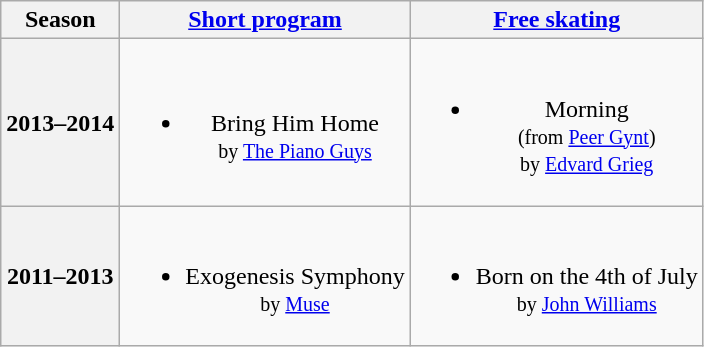<table class=wikitable style=text-align:center>
<tr>
<th>Season</th>
<th><a href='#'>Short program</a></th>
<th><a href='#'>Free skating</a></th>
</tr>
<tr>
<th>2013–2014 <br> </th>
<td><br><ul><li>Bring Him Home <br><small> by <a href='#'>The Piano Guys</a> </small></li></ul></td>
<td><br><ul><li>Morning <br><small> (from <a href='#'>Peer Gynt</a>) <br> by <a href='#'>Edvard Grieg</a> </small></li></ul></td>
</tr>
<tr>
<th>2011–2013 <br> </th>
<td><br><ul><li>Exogenesis Symphony <br><small> by <a href='#'>Muse</a> </small></li></ul></td>
<td><br><ul><li>Born on the 4th of July <br><small> by <a href='#'>John Williams</a> </small></li></ul></td>
</tr>
</table>
